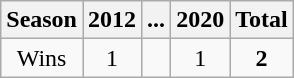<table class="wikitable">
<tr>
<th>Season</th>
<th>2012</th>
<th>...</th>
<th>2020</th>
<th><strong>Total</strong></th>
</tr>
<tr align="center">
<td>Wins</td>
<td>1</td>
<td></td>
<td>1</td>
<td><strong>2</strong></td>
</tr>
</table>
